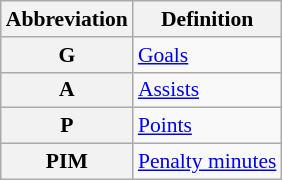<table class="wikitable" style="font-size:90%;">
<tr>
<th scope="col">Abbreviation</th>
<th scope="col">Definition</th>
</tr>
<tr>
<th scope="row">G</th>
<td><a href='#'>Goals</a></td>
</tr>
<tr>
<th scope="row">A</th>
<td><a href='#'>Assists</a></td>
</tr>
<tr>
<th scope="row">P</th>
<td><a href='#'>Points</a></td>
</tr>
<tr>
<th scope="row">PIM</th>
<td><a href='#'>Penalty minutes</a></td>
</tr>
</table>
